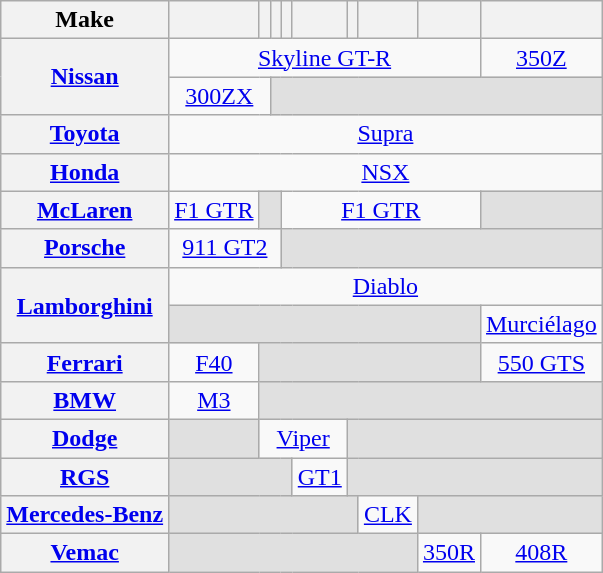<table class="wikitable">
<tr>
<th>Make</th>
<th></th>
<th></th>
<th></th>
<th></th>
<th></th>
<th></th>
<th></th>
<th></th>
<th></th>
</tr>
<tr>
<th rowspan=2><a href='#'>Nissan</a></th>
<td align="center" colspan=8><a href='#'>Skyline GT-R</a></td>
<td align="center"><a href='#'>350Z</a></td>
</tr>
<tr>
<td align="center" colspan=2><a href='#'>300ZX</a></td>
<td style="background:#e0e0e0;" colspan=7></td>
</tr>
<tr>
<th><a href='#'>Toyota</a></th>
<td align="center" colspan=9><a href='#'>Supra</a></td>
</tr>
<tr>
<th><a href='#'>Honda</a></th>
<td align="center" colspan=9><a href='#'>NSX</a></td>
</tr>
<tr>
<th><a href='#'>McLaren</a></th>
<td align="center"><a href='#'>F1 GTR</a></td>
<td style="background:#e0e0e0;" colspan=2></td>
<td align="center" colspan=5><a href='#'>F1 GTR</a></td>
<td style="background:#e0e0e0;"></td>
</tr>
<tr>
<th><a href='#'>Porsche</a></th>
<td align="center" colspan=3><a href='#'>911 GT2</a></td>
<td style="background:#e0e0e0;" colspan=6></td>
</tr>
<tr>
<th rowspan=2><a href='#'>Lamborghini</a></th>
<td align="center" colspan=9><a href='#'>Diablo</a></td>
</tr>
<tr>
<td style="background:#e0e0e0;" colspan=8></td>
<td align="center"><a href='#'>Murciélago</a></td>
</tr>
<tr>
<th><a href='#'>Ferrari</a></th>
<td align="center"><a href='#'>F40</a></td>
<td style="background:#e0e0e0;" colspan=7></td>
<td align="center"><a href='#'>550 GTS</a></td>
</tr>
<tr>
<th><a href='#'>BMW</a></th>
<td align="center"><a href='#'>M3</a></td>
<td style="background:#e0e0e0;" colspan=8></td>
</tr>
<tr>
<th><a href='#'>Dodge</a></th>
<td align="center" style="background:#e0e0e0;" colspan=1></td>
<td align="center" colspan=4><a href='#'>Viper</a></td>
<td style="background:#e0e0e0;" colspan=4></td>
</tr>
<tr>
<th><a href='#'>RGS</a></th>
<td align="center" style="background:#e0e0e0;" colspan=4></td>
<td align="center"><a href='#'>GT1</a></td>
<td style="background:#e0e0e0;" colspan=4></td>
</tr>
<tr>
<th><a href='#'>Mercedes-Benz</a></th>
<td align="center" style="background:#e0e0e0;" colspan=6></td>
<td align="center"><a href='#'>CLK</a></td>
<td style="background:#e0e0e0;" colspan=2></td>
</tr>
<tr>
<th><a href='#'>Vemac</a></th>
<td align="center" style="background:#e0e0e0;" colspan=7></td>
<td align="center"><a href='#'>350R</a></td>
<td align="center"><a href='#'>408R</a></td>
</tr>
</table>
